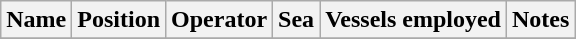<table class="wikitable">
<tr>
<th>Name</th>
<th>Position</th>
<th>Operator</th>
<th>Sea</th>
<th>Vessels employed</th>
<th>Notes</th>
</tr>
<tr>
</tr>
</table>
